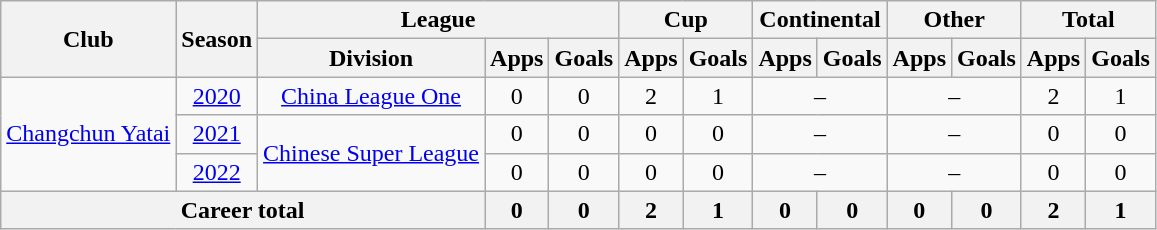<table class="wikitable" style="text-align: center">
<tr>
<th rowspan="2">Club</th>
<th rowspan="2">Season</th>
<th colspan="3">League</th>
<th colspan="2">Cup</th>
<th colspan="2">Continental</th>
<th colspan="2">Other</th>
<th colspan="2">Total</th>
</tr>
<tr>
<th>Division</th>
<th>Apps</th>
<th>Goals</th>
<th>Apps</th>
<th>Goals</th>
<th>Apps</th>
<th>Goals</th>
<th>Apps</th>
<th>Goals</th>
<th>Apps</th>
<th>Goals</th>
</tr>
<tr>
<td rowspan=3><a href='#'>Changchun Yatai</a></td>
<td><a href='#'>2020</a></td>
<td><a href='#'>China League One</a></td>
<td>0</td>
<td>0</td>
<td>2</td>
<td>1</td>
<td colspan="2">–</td>
<td colspan="2">–</td>
<td>2</td>
<td>1</td>
</tr>
<tr>
<td><a href='#'>2021</a></td>
<td rowspan=2><a href='#'>Chinese Super League</a></td>
<td>0</td>
<td>0</td>
<td>0</td>
<td>0</td>
<td colspan="2">–</td>
<td colspan="2">–</td>
<td>0</td>
<td>0</td>
</tr>
<tr>
<td><a href='#'>2022</a></td>
<td>0</td>
<td>0</td>
<td>0</td>
<td>0</td>
<td colspan="2">–</td>
<td colspan="2">–</td>
<td>0</td>
<td>0</td>
</tr>
<tr>
<th colspan=3>Career total</th>
<th>0</th>
<th>0</th>
<th>2</th>
<th>1</th>
<th>0</th>
<th>0</th>
<th>0</th>
<th>0</th>
<th>2</th>
<th>1</th>
</tr>
</table>
